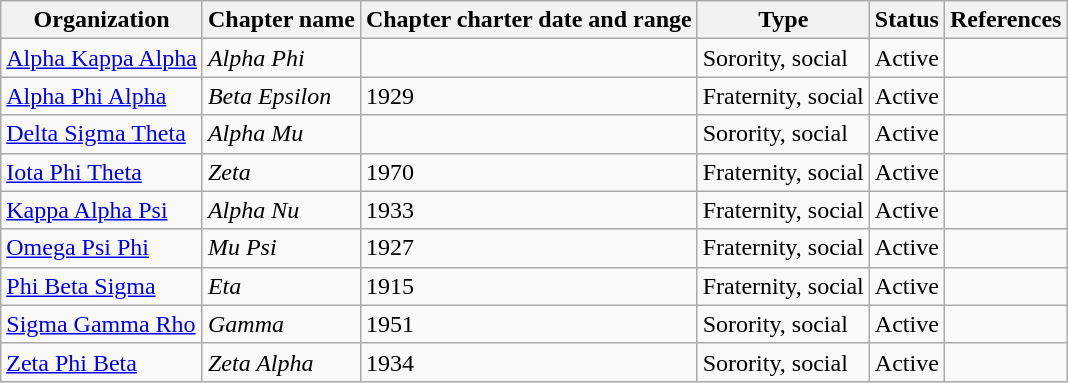<table class="wikitable sortable">
<tr>
<th>Organization</th>
<th>Chapter name</th>
<th>Chapter charter date and range</th>
<th>Type</th>
<th>Status</th>
<th>References</th>
</tr>
<tr>
<td><a href='#'>Alpha Kappa Alpha</a></td>
<td><em>Alpha Phi</em></td>
<td></td>
<td>Sorority, social</td>
<td>Active</td>
<td></td>
</tr>
<tr>
<td><a href='#'>Alpha Phi Alpha</a></td>
<td><em>Beta Epsilon</em></td>
<td>1929</td>
<td>Fraternity, social</td>
<td>Active</td>
<td></td>
</tr>
<tr>
<td><a href='#'>Delta Sigma Theta</a></td>
<td><em>Alpha Mu</em></td>
<td></td>
<td>Sorority, social</td>
<td>Active</td>
<td></td>
</tr>
<tr>
<td><a href='#'>Iota Phi Theta</a></td>
<td><em>Zeta</em></td>
<td>1970</td>
<td>Fraternity, social</td>
<td>Active</td>
<td></td>
</tr>
<tr>
<td><a href='#'>Kappa Alpha Psi</a></td>
<td><em>Alpha Nu</em></td>
<td>1933</td>
<td>Fraternity, social</td>
<td>Active</td>
<td></td>
</tr>
<tr>
<td><a href='#'>Omega Psi Phi</a></td>
<td><em>Mu Psi</em></td>
<td>1927</td>
<td>Fraternity, social</td>
<td>Active</td>
<td></td>
</tr>
<tr>
<td><a href='#'>Phi Beta Sigma</a></td>
<td><em>Eta</em></td>
<td>1915</td>
<td>Fraternity, social</td>
<td>Active</td>
<td></td>
</tr>
<tr>
<td><a href='#'>Sigma Gamma Rho</a></td>
<td><em>Gamma</em></td>
<td>1951</td>
<td>Sorority, social</td>
<td>Active</td>
<td></td>
</tr>
<tr>
<td><a href='#'>Zeta Phi Beta</a></td>
<td><em>Zeta Alpha</em></td>
<td>1934</td>
<td>Sorority, social</td>
<td>Active</td>
<td></td>
</tr>
</table>
